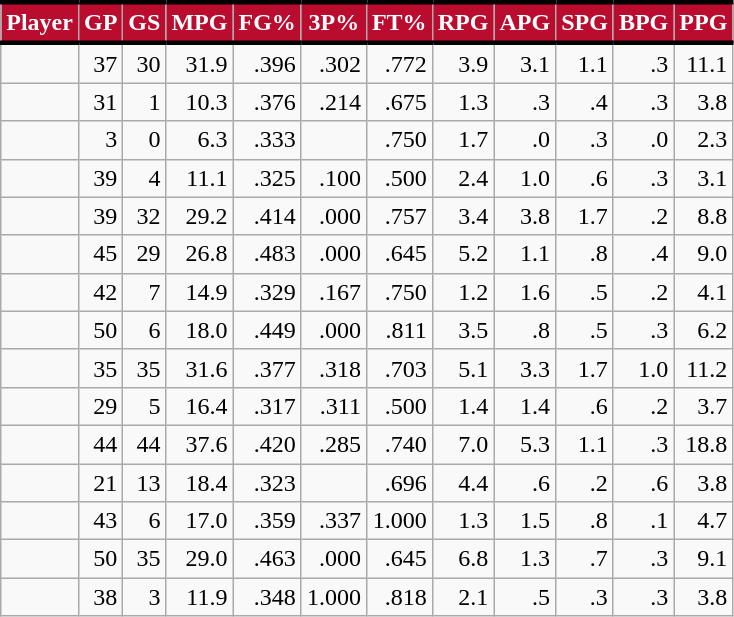<table class="wikitable sortable" style="text-align:right;">
<tr>
<th style="background:#BA0C2F; color:#FFFFFF; border-top:#010101 3px solid; border-bottom:#010101 3px solid;">Player</th>
<th style="background:#BA0C2F; color:#FFFFFF; border-top:#010101 3px solid; border-bottom:#010101 3px solid;">GP</th>
<th style="background:#BA0C2F; color:#FFFFFF; border-top:#010101 3px solid; border-bottom:#010101 3px solid;">GS</th>
<th style="background:#BA0C2F; color:#FFFFFF; border-top:#010101 3px solid; border-bottom:#010101 3px solid;">MPG</th>
<th style="background:#BA0C2F; color:#FFFFFF; border-top:#010101 3px solid; border-bottom:#010101 3px solid;">FG%</th>
<th style="background:#BA0C2F; color:#FFFFFF; border-top:#010101 3px solid; border-bottom:#010101 3px solid;">3P%</th>
<th style="background:#BA0C2F; color:#FFFFFF; border-top:#010101 3px solid; border-bottom:#010101 3px solid;">FT%</th>
<th style="background:#BA0C2F; color:#FFFFFF; border-top:#010101 3px solid; border-bottom:#010101 3px solid;">RPG</th>
<th style="background:#BA0C2F; color:#FFFFFF; border-top:#010101 3px solid; border-bottom:#010101 3px solid;">APG</th>
<th style="background:#BA0C2F; color:#FFFFFF; border-top:#010101 3px solid; border-bottom:#010101 3px solid;">SPG</th>
<th style="background:#BA0C2F; color:#FFFFFF; border-top:#010101 3px solid; border-bottom:#010101 3px solid;">BPG</th>
<th style="background:#BA0C2F; color:#FFFFFF; border-top:#010101 3px solid; border-bottom:#010101 3px solid;">PPG</th>
</tr>
<tr>
<td style="text-align:left;"></td>
<td>37</td>
<td>30</td>
<td>31.9</td>
<td>.396</td>
<td>.302</td>
<td>.772</td>
<td>3.9</td>
<td>3.1</td>
<td>1.1</td>
<td>.3</td>
<td>11.1</td>
</tr>
<tr>
<td style="text-align:left;"></td>
<td>31</td>
<td>1</td>
<td>10.3</td>
<td>.376</td>
<td>.214</td>
<td>.675</td>
<td>1.3</td>
<td>.3</td>
<td>.4</td>
<td>.3</td>
<td>3.8</td>
</tr>
<tr>
<td style="text-align:left;"></td>
<td>3</td>
<td>0</td>
<td>6.3</td>
<td>.333</td>
<td></td>
<td>.750</td>
<td>1.7</td>
<td>.0</td>
<td>.3</td>
<td>.0</td>
<td>2.3</td>
</tr>
<tr>
<td style="text-align:left;"></td>
<td>39</td>
<td>4</td>
<td>11.1</td>
<td>.325</td>
<td>.100</td>
<td>.500</td>
<td>2.4</td>
<td>1.0</td>
<td>.6</td>
<td>.3</td>
<td>3.1</td>
</tr>
<tr>
<td style="text-align:left;"></td>
<td>39</td>
<td>32</td>
<td>29.2</td>
<td>.414</td>
<td>.000</td>
<td>.757</td>
<td>3.4</td>
<td>3.8</td>
<td>1.7</td>
<td>.2</td>
<td>8.8</td>
</tr>
<tr>
<td style="text-align:left;"></td>
<td>45</td>
<td>29</td>
<td>26.8</td>
<td>.483</td>
<td>.000</td>
<td>.645</td>
<td>5.2</td>
<td>1.1</td>
<td>.8</td>
<td>.4</td>
<td>9.0</td>
</tr>
<tr>
<td style="text-align:left;"></td>
<td>42</td>
<td>7</td>
<td>14.9</td>
<td>.329</td>
<td>.167</td>
<td>.750</td>
<td>1.2</td>
<td>1.6</td>
<td>.5</td>
<td>.2</td>
<td>4.1</td>
</tr>
<tr>
<td style="text-align:left;"></td>
<td>50</td>
<td>6</td>
<td>18.0</td>
<td>.449</td>
<td>.000</td>
<td>.811</td>
<td>3.5</td>
<td>.8</td>
<td>.5</td>
<td>.3</td>
<td>6.2</td>
</tr>
<tr>
<td style="text-align:left;"></td>
<td>35</td>
<td>35</td>
<td>31.6</td>
<td>.377</td>
<td>.318</td>
<td>.703</td>
<td>5.1</td>
<td>3.3</td>
<td>1.7</td>
<td>1.0</td>
<td>11.2</td>
</tr>
<tr>
<td style="text-align:left;"></td>
<td>29</td>
<td>5</td>
<td>16.4</td>
<td>.317</td>
<td>.311</td>
<td>.500</td>
<td>1.4</td>
<td>1.4</td>
<td>.6</td>
<td>.2</td>
<td>3.7</td>
</tr>
<tr>
<td style="text-align:left;"></td>
<td>44</td>
<td>44</td>
<td>37.6</td>
<td>.420</td>
<td>.285</td>
<td>.740</td>
<td>7.0</td>
<td>5.3</td>
<td>1.1</td>
<td>.3</td>
<td>18.8</td>
</tr>
<tr>
<td style="text-align:left;"></td>
<td>21</td>
<td>13</td>
<td>18.4</td>
<td>.323</td>
<td></td>
<td>.696</td>
<td>4.4</td>
<td>.6</td>
<td>.2</td>
<td>.6</td>
<td>3.8</td>
</tr>
<tr>
<td style="text-align:left;"></td>
<td>43</td>
<td>6</td>
<td>17.0</td>
<td>.359</td>
<td>.337</td>
<td>1.000</td>
<td>1.3</td>
<td>1.5</td>
<td>.8</td>
<td>.1</td>
<td>4.7</td>
</tr>
<tr>
<td style="text-align:left;"></td>
<td>50</td>
<td>35</td>
<td>29.0</td>
<td>.463</td>
<td>.000</td>
<td>.645</td>
<td>6.8</td>
<td>1.3</td>
<td>.7</td>
<td>.3</td>
<td>9.1</td>
</tr>
<tr>
<td style="text-align:left;"></td>
<td>38</td>
<td>3</td>
<td>11.9</td>
<td>.348</td>
<td>1.000</td>
<td>.818</td>
<td>2.1</td>
<td>.5</td>
<td>.3</td>
<td>.3</td>
<td>3.8</td>
</tr>
</table>
